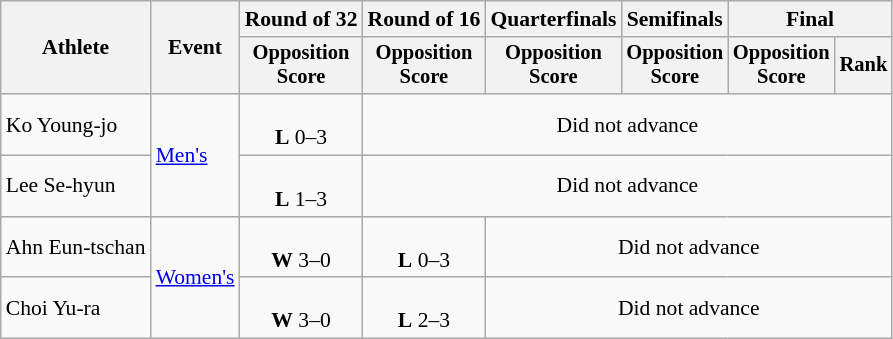<table class=wikitable style="font-size:90%; text-align:center;">
<tr>
<th rowspan="2">Athlete</th>
<th rowspan="2">Event</th>
<th>Round of 32</th>
<th>Round of 16</th>
<th>Quarterfinals</th>
<th>Semifinals</th>
<th colspan=2>Final</th>
</tr>
<tr style="font-size:95%">
<th>Opposition<br>Score</th>
<th>Opposition<br>Score</th>
<th>Opposition<br>Score</th>
<th>Opposition<br>Score</th>
<th>Opposition<br>Score</th>
<th>Rank</th>
</tr>
<tr>
<td align=left>Ko Young-jo</td>
<td align=left rowspan=2><a href='#'>Men's</a></td>
<td><br><strong>L</strong> 0–3</td>
<td colspan=5>Did not advance</td>
</tr>
<tr>
<td align=left>Lee Se-hyun</td>
<td><br><strong>L</strong> 1–3</td>
<td colspan=5>Did not advance</td>
</tr>
<tr>
<td align=left>Ahn Eun-tschan</td>
<td align=left rowspan=2><a href='#'>Women's</a></td>
<td><br><strong>W</strong> 3–0</td>
<td><br><strong>L</strong> 0–3</td>
<td colspan=4>Did not advance</td>
</tr>
<tr>
<td align=left>Choi Yu-ra</td>
<td><br><strong>W</strong> 3–0</td>
<td><br><strong>L</strong> 2–3</td>
<td colspan=4>Did not advance</td>
</tr>
</table>
